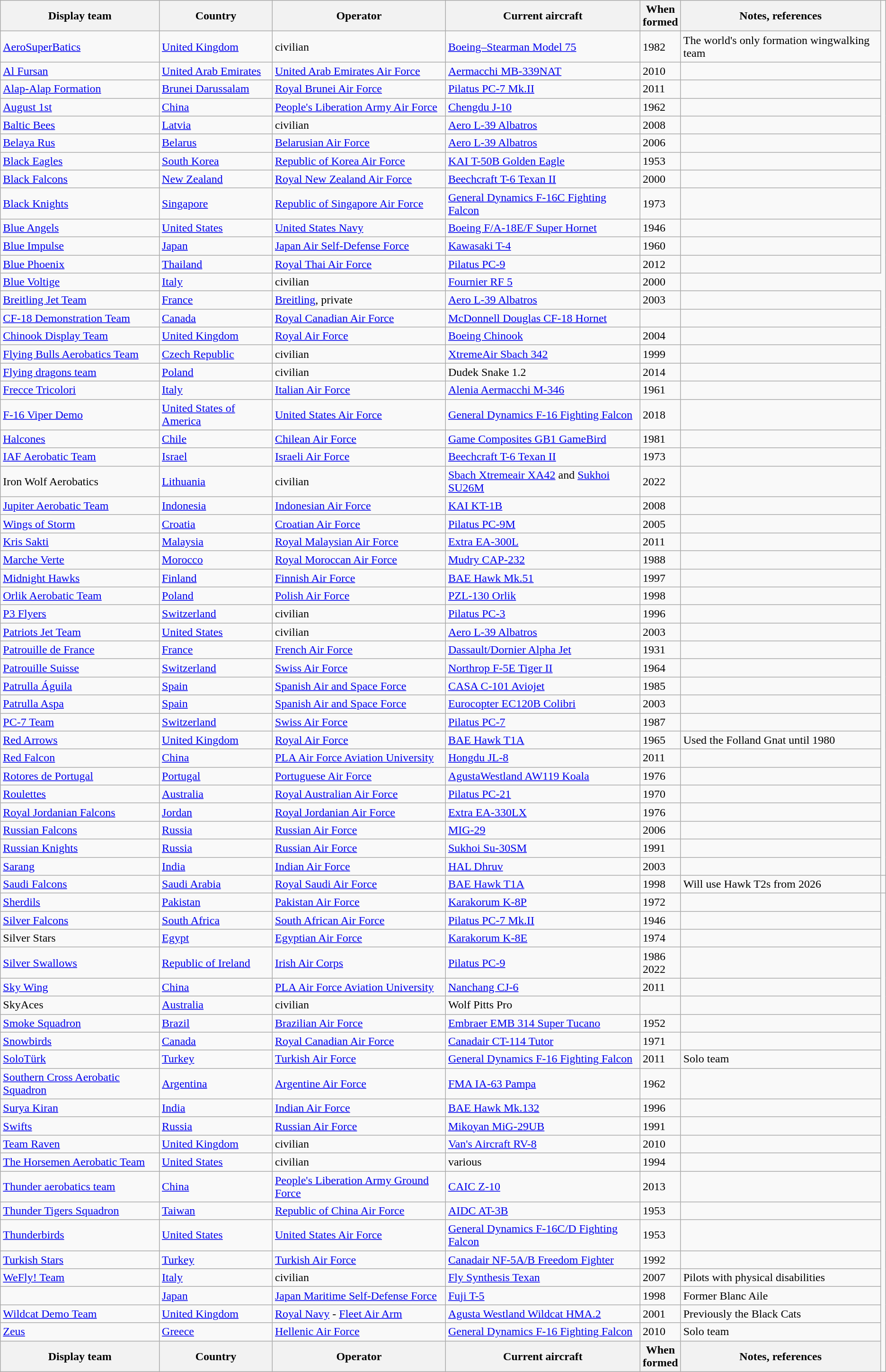<table class="wikitable sortable">
<tr>
<th>Display team</th>
<th>Country</th>
<th>Operator</th>
<th>Current aircraft</th>
<th>When<br>formed</th>
<th class=unsortable>Notes, references</th>
</tr>
<tr>
<td><a href='#'>AeroSuperBatics</a></td>
<td><a href='#'>United Kingdom</a></td>
<td>civilian</td>
<td><a href='#'>Boeing–Stearman Model 75</a></td>
<td>1982</td>
<td>The world's only formation wingwalking team</td>
</tr>
<tr>
<td><a href='#'>Al Fursan</a></td>
<td><a href='#'>United Arab Emirates</a></td>
<td><a href='#'>United Arab Emirates Air Force</a></td>
<td><a href='#'>Aermacchi MB-339NAT</a></td>
<td>2010</td>
<td></td>
</tr>
<tr>
<td><a href='#'>Alap-Alap Formation</a></td>
<td><a href='#'>Brunei Darussalam</a></td>
<td><a href='#'>Royal Brunei Air Force</a></td>
<td><a href='#'>Pilatus PC-7 Mk.II</a></td>
<td>2011</td>
<td></td>
</tr>
<tr>
<td><a href='#'>August 1st</a></td>
<td><a href='#'>China</a></td>
<td><a href='#'>People's Liberation Army Air Force</a></td>
<td><a href='#'>Chengdu J-10</a></td>
<td>1962</td>
<td></td>
</tr>
<tr>
<td><a href='#'>Baltic Bees</a></td>
<td><a href='#'>Latvia</a></td>
<td>civilian</td>
<td><a href='#'>Aero L-39 Albatros</a></td>
<td>2008</td>
<td></td>
</tr>
<tr>
<td><a href='#'>Belaya Rus</a></td>
<td><a href='#'>Belarus</a></td>
<td><a href='#'>Belarusian Air Force</a></td>
<td><a href='#'>Aero L-39 Albatros</a></td>
<td>2006</td>
<td></td>
</tr>
<tr>
<td><a href='#'>Black Eagles</a></td>
<td><a href='#'>South Korea</a></td>
<td><a href='#'>Republic of Korea Air Force</a></td>
<td><a href='#'>KAI T-50B Golden Eagle</a></td>
<td>1953</td>
<td></td>
</tr>
<tr>
<td><a href='#'>Black Falcons</a></td>
<td><a href='#'>New Zealand</a></td>
<td><a href='#'>Royal New Zealand Air Force</a></td>
<td><a href='#'>Beechcraft T-6 Texan II</a></td>
<td>2000</td>
<td></td>
</tr>
<tr>
<td><a href='#'>Black Knights</a></td>
<td><a href='#'>Singapore</a></td>
<td><a href='#'>Republic of Singapore Air Force</a></td>
<td><a href='#'>General Dynamics F-16C Fighting Falcon</a></td>
<td>1973</td>
<td></td>
</tr>
<tr>
<td><a href='#'>Blue Angels</a></td>
<td><a href='#'>United States</a></td>
<td><a href='#'>United States Navy</a></td>
<td><a href='#'>Boeing F/A-18E/F Super Hornet</a></td>
<td>1946</td>
<td></td>
</tr>
<tr>
<td><a href='#'>Blue Impulse</a></td>
<td><a href='#'>Japan</a></td>
<td><a href='#'>Japan Air Self-Defense Force</a></td>
<td><a href='#'>Kawasaki T-4</a></td>
<td>1960</td>
<td></td>
</tr>
<tr>
<td><a href='#'>Blue Phoenix</a></td>
<td><a href='#'>Thailand</a></td>
<td><a href='#'>Royal Thai Air Force</a></td>
<td><a href='#'>Pilatus PC-9</a></td>
<td>2012</td>
<td></td>
</tr>
<tr>
<td><a href='#'>Blue Voltige</a></td>
<td><a href='#'>Italy</a></td>
<td>civilian</td>
<td><a href='#'>Fournier RF 5</a></td>
<td>2000</td>
</tr>
<tr>
<td><a href='#'>Breitling Jet Team</a></td>
<td><a href='#'>France</a></td>
<td><a href='#'>Breitling</a>, private</td>
<td><a href='#'>Aero L-39 Albatros</a></td>
<td>2003</td>
<td></td>
</tr>
<tr>
<td><a href='#'>CF-18 Demonstration Team</a></td>
<td><a href='#'>Canada</a></td>
<td><a href='#'>Royal Canadian Air Force</a></td>
<td><a href='#'>McDonnell Douglas CF-18 Hornet</a></td>
<td></td>
<td></td>
</tr>
<tr>
<td><a href='#'>Chinook Display Team</a></td>
<td><a href='#'>United Kingdom</a></td>
<td><a href='#'>Royal Air Force</a></td>
<td><a href='#'>Boeing Chinook</a></td>
<td>2004</td>
<td></td>
</tr>
<tr>
<td><a href='#'>Flying Bulls Aerobatics Team</a></td>
<td><a href='#'>Czech Republic</a></td>
<td>civilian</td>
<td><a href='#'>XtremeAir Sbach 342</a></td>
<td>1999</td>
<td></td>
</tr>
<tr>
<td><a href='#'>Flying dragons team</a></td>
<td><a href='#'>Poland</a></td>
<td>civilian</td>
<td>Dudek Snake 1.2</td>
<td>2014</td>
<td></td>
</tr>
<tr>
<td><a href='#'>Frecce Tricolori</a></td>
<td><a href='#'>Italy</a></td>
<td><a href='#'>Italian Air Force</a></td>
<td><a href='#'>Alenia Aermacchi M-346</a></td>
<td>1961</td>
<td></td>
</tr>
<tr>
<td><a href='#'>F-16 Viper Demo</a></td>
<td><a href='#'>United States of America</a></td>
<td><a href='#'>United States Air Force</a></td>
<td><a href='#'>General Dynamics F-16 Fighting Falcon</a></td>
<td>2018</td>
<td></td>
</tr>
<tr>
<td><a href='#'>Halcones</a></td>
<td><a href='#'>Chile</a></td>
<td><a href='#'>Chilean Air Force</a></td>
<td><a href='#'>Game Composites GB1 GameBird</a></td>
<td>1981</td>
<td></td>
</tr>
<tr>
<td><a href='#'>IAF Aerobatic Team</a></td>
<td><a href='#'>Israel</a></td>
<td><a href='#'>Israeli Air Force</a></td>
<td><a href='#'>Beechcraft T-6 Texan II</a></td>
<td>1973</td>
<td></td>
</tr>
<tr>
<td>Iron Wolf Aerobatics</td>
<td><a href='#'>Lithuania</a></td>
<td>civilian</td>
<td><a href='#'>Sbach Xtremeair XA42</a> and <a href='#'>Sukhoi SU26M</a></td>
<td>2022</td>
<td></td>
</tr>
<tr>
<td><a href='#'>Jupiter Aerobatic Team</a></td>
<td><a href='#'>Indonesia</a></td>
<td><a href='#'>Indonesian Air Force</a></td>
<td><a href='#'>KAI KT-1B</a></td>
<td>2008</td>
<td></td>
</tr>
<tr>
<td><a href='#'>Wings of Storm</a></td>
<td><a href='#'>Croatia</a></td>
<td><a href='#'>Croatian Air Force</a></td>
<td><a href='#'>Pilatus PC-9M</a></td>
<td>2005</td>
<td></td>
</tr>
<tr>
<td><a href='#'>Kris Sakti</a></td>
<td><a href='#'>Malaysia</a></td>
<td><a href='#'>Royal Malaysian Air Force</a></td>
<td><a href='#'>Extra EA-300L</a></td>
<td>2011</td>
<td></td>
</tr>
<tr>
<td><a href='#'>Marche Verte</a></td>
<td><a href='#'>Morocco</a></td>
<td><a href='#'>Royal Moroccan Air Force</a></td>
<td><a href='#'>Mudry CAP-232</a></td>
<td>1988</td>
<td></td>
</tr>
<tr>
<td><a href='#'>Midnight Hawks</a></td>
<td><a href='#'>Finland</a></td>
<td><a href='#'>Finnish Air Force</a></td>
<td><a href='#'>BAE Hawk Mk.51</a></td>
<td>1997</td>
<td></td>
</tr>
<tr>
<td><a href='#'>Orlik Aerobatic Team</a></td>
<td><a href='#'>Poland</a></td>
<td><a href='#'>Polish Air Force</a></td>
<td><a href='#'>PZL-130 Orlik</a></td>
<td>1998</td>
<td></td>
</tr>
<tr>
<td><a href='#'>P3 Flyers</a></td>
<td><a href='#'>Switzerland</a></td>
<td>civilian</td>
<td><a href='#'>Pilatus PC-3</a></td>
<td>1996</td>
<td></td>
</tr>
<tr>
<td><a href='#'>Patriots Jet Team</a></td>
<td><a href='#'>United States</a></td>
<td>civilian</td>
<td><a href='#'>Aero L-39 Albatros</a></td>
<td>2003</td>
<td></td>
</tr>
<tr>
<td><a href='#'>Patrouille de France</a></td>
<td><a href='#'>France</a></td>
<td><a href='#'>French Air Force</a></td>
<td><a href='#'>Dassault/Dornier Alpha Jet</a></td>
<td>1931</td>
<td></td>
</tr>
<tr>
<td><a href='#'>Patrouille Suisse</a></td>
<td><a href='#'>Switzerland</a></td>
<td><a href='#'>Swiss Air Force</a></td>
<td><a href='#'>Northrop F-5E Tiger II</a></td>
<td>1964</td>
<td></td>
</tr>
<tr>
<td><a href='#'>Patrulla Águila</a></td>
<td><a href='#'>Spain</a></td>
<td><a href='#'>Spanish Air and Space Force</a></td>
<td><a href='#'>CASA C-101 Aviojet</a></td>
<td>1985</td>
<td></td>
</tr>
<tr>
<td><a href='#'>Patrulla Aspa</a></td>
<td><a href='#'>Spain</a></td>
<td><a href='#'>Spanish Air and Space Force</a></td>
<td><a href='#'>Eurocopter EC120B Colibri</a></td>
<td>2003</td>
<td></td>
</tr>
<tr>
<td><a href='#'>PC-7 Team</a></td>
<td><a href='#'>Switzerland</a></td>
<td><a href='#'>Swiss Air Force</a></td>
<td><a href='#'>Pilatus PC-7</a></td>
<td>1987</td>
<td></td>
</tr>
<tr>
<td><a href='#'>Red Arrows</a></td>
<td><a href='#'>United Kingdom</a></td>
<td><a href='#'>Royal Air Force</a></td>
<td><a href='#'>BAE Hawk T1A</a></td>
<td>1965</td>
<td>Used the Folland Gnat until 1980</td>
</tr>
<tr>
<td><a href='#'>Red Falcon</a></td>
<td><a href='#'>China</a></td>
<td><a href='#'>PLA Air Force Aviation University</a></td>
<td><a href='#'>Hongdu JL-8</a></td>
<td>2011</td>
<td></td>
</tr>
<tr>
<td><a href='#'>Rotores de Portugal</a></td>
<td><a href='#'>Portugal</a></td>
<td><a href='#'>Portuguese Air Force</a></td>
<td><a href='#'>AgustaWestland AW119 Koala</a></td>
<td>1976</td>
<td></td>
</tr>
<tr>
<td><a href='#'>Roulettes</a></td>
<td><a href='#'>Australia</a></td>
<td><a href='#'>Royal Australian Air Force</a></td>
<td><a href='#'>Pilatus PC-21</a></td>
<td>1970</td>
<td></td>
</tr>
<tr>
<td><a href='#'>Royal Jordanian Falcons</a></td>
<td><a href='#'>Jordan</a></td>
<td><a href='#'>Royal Jordanian Air Force</a></td>
<td><a href='#'>Extra EA-330LX</a></td>
<td>1976</td>
<td></td>
</tr>
<tr>
<td><a href='#'>Russian Falcons</a></td>
<td><a href='#'>Russia</a></td>
<td><a href='#'>Russian Air Force</a></td>
<td><a href='#'>MIG-29</a></td>
<td>2006</td>
<td></td>
</tr>
<tr>
<td><a href='#'>Russian Knights</a></td>
<td><a href='#'>Russia</a></td>
<td><a href='#'>Russian Air Force</a></td>
<td><a href='#'>Sukhoi Su-30SM</a></td>
<td>1991</td>
<td></td>
</tr>
<tr>
<td><a href='#'>Sarang</a></td>
<td><a href='#'>India</a></td>
<td><a href='#'>Indian Air Force</a></td>
<td><a href='#'>HAL Dhruv</a></td>
<td>2003</td>
<td></td>
</tr>
<tr>
<td><a href='#'>Saudi Falcons</a></td>
<td><a href='#'>Saudi Arabia</a></td>
<td><a href='#'>Royal Saudi Air Force</a></td>
<td><a href='#'>BAE Hawk T1A</a></td>
<td>1998</td>
<td>Will use Hawk T2s from 2026</td>
<td></td>
</tr>
<tr>
<td><a href='#'>Sherdils</a></td>
<td><a href='#'>Pakistan</a></td>
<td><a href='#'>Pakistan Air Force</a></td>
<td><a href='#'>Karakorum K-8P</a></td>
<td>1972</td>
<td></td>
</tr>
<tr>
<td><a href='#'>Silver Falcons</a></td>
<td><a href='#'>South Africa</a></td>
<td><a href='#'>South African Air Force</a></td>
<td><a href='#'>Pilatus PC-7 Mk.II</a></td>
<td>1946</td>
<td></td>
</tr>
<tr>
<td>Silver Stars</td>
<td><a href='#'>Egypt</a></td>
<td><a href='#'>Egyptian Air Force</a></td>
<td><a href='#'>Karakorum K-8E</a></td>
<td>1974</td>
<td></td>
</tr>
<tr>
<td><a href='#'>Silver Swallows</a></td>
<td><a href='#'>Republic of Ireland</a></td>
<td><a href='#'>Irish Air Corps</a></td>
<td><a href='#'>Pilatus PC-9</a></td>
<td>1986<br>2022</td>
<td></td>
</tr>
<tr>
<td><a href='#'>Sky Wing</a></td>
<td><a href='#'>China</a></td>
<td><a href='#'>PLA Air Force Aviation University</a></td>
<td><a href='#'>Nanchang CJ-6</a></td>
<td>2011</td>
<td></td>
</tr>
<tr>
<td>SkyAces</td>
<td><a href='#'>Australia</a></td>
<td>civilian</td>
<td>Wolf Pitts Pro</td>
<td></td>
<td></td>
</tr>
<tr>
<td><a href='#'>Smoke Squadron</a></td>
<td><a href='#'>Brazil</a></td>
<td><a href='#'>Brazilian Air Force</a></td>
<td><a href='#'>Embraer EMB 314 Super Tucano</a></td>
<td>1952</td>
<td></td>
</tr>
<tr>
<td><a href='#'>Snowbirds</a></td>
<td><a href='#'>Canada</a></td>
<td><a href='#'>Royal Canadian Air Force</a></td>
<td><a href='#'>Canadair CT-114 Tutor</a></td>
<td>1971</td>
<td></td>
</tr>
<tr>
<td><a href='#'>SoloTürk</a></td>
<td><a href='#'>Turkey</a></td>
<td><a href='#'>Turkish Air Force</a></td>
<td><a href='#'>General Dynamics F-16 Fighting Falcon</a></td>
<td>2011</td>
<td>Solo team</td>
</tr>
<tr>
<td><a href='#'>Southern Cross Aerobatic Squadron</a></td>
<td><a href='#'>Argentina</a></td>
<td><a href='#'>Argentine Air Force</a></td>
<td><a href='#'>FMA IA-63 Pampa</a></td>
<td>1962</td>
<td></td>
</tr>
<tr>
<td><a href='#'>Surya Kiran</a></td>
<td><a href='#'>India</a></td>
<td><a href='#'>Indian Air Force</a></td>
<td><a href='#'>BAE Hawk Mk.132</a></td>
<td>1996</td>
<td></td>
</tr>
<tr>
<td><a href='#'>Swifts</a></td>
<td><a href='#'>Russia</a></td>
<td><a href='#'>Russian Air Force</a></td>
<td><a href='#'>Mikoyan MiG-29UB</a></td>
<td>1991</td>
<td></td>
</tr>
<tr>
<td><a href='#'>Team Raven</a></td>
<td><a href='#'>United Kingdom</a></td>
<td>civilian</td>
<td><a href='#'>Van's Aircraft RV-8</a></td>
<td>2010</td>
<td></td>
</tr>
<tr>
<td><a href='#'>The Horsemen Aerobatic Team</a></td>
<td><a href='#'>United States</a></td>
<td>civilian</td>
<td>various</td>
<td>1994</td>
<td></td>
</tr>
<tr>
<td><a href='#'>Thunder aerobatics team</a></td>
<td><a href='#'>China</a></td>
<td><a href='#'>People's Liberation Army Ground Force</a></td>
<td><a href='#'>CAIC Z-10</a></td>
<td>2013</td>
<td></td>
</tr>
<tr>
<td><a href='#'>Thunder Tigers Squadron</a></td>
<td><a href='#'>Taiwan</a></td>
<td><a href='#'>Republic of China Air Force</a></td>
<td><a href='#'>AIDC AT-3B</a></td>
<td>1953</td>
<td></td>
</tr>
<tr>
<td><a href='#'>Thunderbirds</a></td>
<td><a href='#'>United States</a></td>
<td><a href='#'>United States Air Force</a></td>
<td><a href='#'>General Dynamics F-16C/D Fighting Falcon</a></td>
<td>1953</td>
<td></td>
</tr>
<tr>
<td><a href='#'>Turkish Stars</a></td>
<td><a href='#'>Turkey</a></td>
<td><a href='#'>Turkish Air Force</a></td>
<td><a href='#'>Canadair NF-5A/B Freedom Fighter</a></td>
<td>1992</td>
<td></td>
</tr>
<tr>
<td><a href='#'>WeFly! Team</a></td>
<td><a href='#'>Italy</a></td>
<td>civilian</td>
<td><a href='#'>Fly Synthesis Texan</a></td>
<td>2007</td>
<td>Pilots with physical disabilities</td>
</tr>
<tr>
<td></td>
<td><a href='#'>Japan</a></td>
<td><a href='#'>Japan Maritime Self-Defense Force</a></td>
<td><a href='#'>Fuji T-5</a></td>
<td>1998</td>
<td>Former Blanc Aile</td>
</tr>
<tr>
<td><a href='#'>Wildcat Demo Team</a></td>
<td><a href='#'>United Kingdom</a></td>
<td><a href='#'>Royal Navy</a> - <a href='#'>Fleet Air Arm</a></td>
<td><a href='#'>Agusta Westland Wildcat HMA.2</a></td>
<td>2001</td>
<td>Previously the Black Cats</td>
</tr>
<tr>
<td><a href='#'>Zeus</a></td>
<td><a href='#'>Greece</a></td>
<td><a href='#'>Hellenic Air Force</a></td>
<td><a href='#'>General Dynamics F-16 Fighting Falcon</a></td>
<td>2010</td>
<td>Solo team</td>
</tr>
<tr>
<th>Display team</th>
<th>Country</th>
<th>Operator</th>
<th>Current aircraft</th>
<th>When<br>formed</th>
<th>Notes, references</th>
</tr>
</table>
